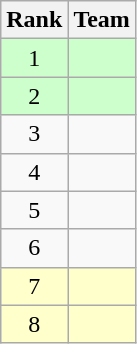<table class=wikitable style="text-align: center;">
<tr>
<th>Rank</th>
<th>Team</th>
</tr>
<tr style="background: #CCFFCC;">
<td>1</td>
<td style="text-align: left;"><strong></strong></td>
</tr>
<tr style="background: #CCFFCC;">
<td>2</td>
<td style="text-align: left;"><strong></strong></td>
</tr>
<tr>
<td>3</td>
<td style="text-align: left;"></td>
</tr>
<tr>
<td>4</td>
<td style="text-align: left;"></td>
</tr>
<tr>
<td>5</td>
<td style="text-align: left;"></td>
</tr>
<tr>
<td>6</td>
<td style="text-align: left;"></td>
</tr>
<tr style="background: #FFFFCC;">
<td>7</td>
<td style="text-align: left;"></td>
</tr>
<tr style="background: #FFFFCC;">
<td>8</td>
<td style="text-align: left;"></td>
</tr>
</table>
